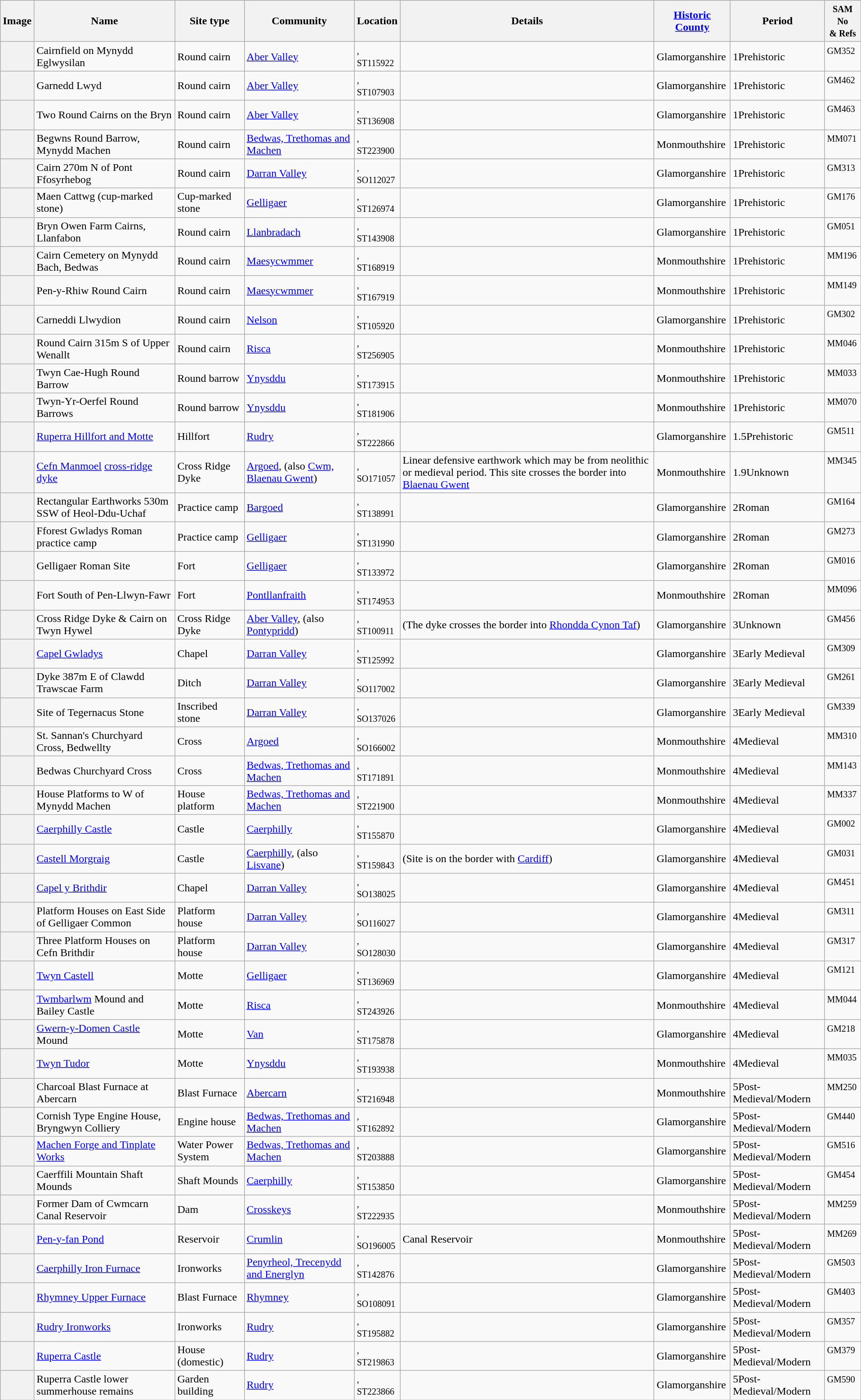<table class=" wikitable plainrowheaders sortable" border="1" style="width:101%; margin-right:0; margin-left:0">
<tr>
<th scope="col" class="unsortable">Image</th>
<th scope="col">Name</th>
<th scope="col">Site type</th>
<th scope="col">Community</th>
<th scope="col">Location</th>
<th scope="col" class="unsortable">Details</th>
<th scope="col"><a href='#'>Historic County</a></th>
<th scope="col">Period</th>
<th scope="col"><small>SAM No<br>& Refs</small></th>
</tr>
<tr>
<th scope="row"></th>
<td>Cairnfield on Mynydd Eglwysilan</td>
<td>Round cairn</td>
<td><a href='#'>Aber Valley</a></td>
<td><small>, <br>ST115922</small></td>
<td></td>
<td>Glamorganshire</td>
<td><span>1</span>Prehistoric<br></td>
<td style="vertical-align:top;"><small>GM352</small><br></td>
</tr>
<tr>
<th scope="row"></th>
<td>Garnedd Lwyd</td>
<td>Round cairn</td>
<td><a href='#'>Aber Valley</a></td>
<td><small>, <br>ST107903</small></td>
<td></td>
<td>Glamorganshire</td>
<td><span>1</span>Prehistoric<br></td>
<td style="vertical-align:top;"><small>GM462</small><br></td>
</tr>
<tr>
<th scope="row"></th>
<td>Two Round Cairns on the Bryn</td>
<td>Round cairn</td>
<td><a href='#'>Aber Valley</a></td>
<td><small>, <br>ST136908</small></td>
<td></td>
<td>Glamorganshire</td>
<td><span>1</span>Prehistoric<br></td>
<td style="vertical-align:top;"><small>GM463</small><br></td>
</tr>
<tr>
<th scope="row"></th>
<td>Begwns Round Barrow, Mynydd Machen</td>
<td>Round cairn</td>
<td><a href='#'>Bedwas, Trethomas and Machen</a></td>
<td><small>, <br>ST223900</small></td>
<td></td>
<td>Monmouthshire</td>
<td><span>1</span>Prehistoric<br></td>
<td style="vertical-align:top;"><small>MM071</small><br></td>
</tr>
<tr>
<th scope="row"></th>
<td>Cairn 270m N of Pont Ffosyrhebog</td>
<td>Round cairn</td>
<td><a href='#'>Darran Valley</a></td>
<td><small>, <br>SO112027</small></td>
<td></td>
<td>Glamorganshire</td>
<td><span>1</span>Prehistoric<br></td>
<td style="vertical-align:top;"><small>GM313</small><br></td>
</tr>
<tr>
<th scope="row"></th>
<td>Maen Cattwg (cup-marked stone)</td>
<td>Cup-marked stone</td>
<td><a href='#'>Gelligaer</a></td>
<td><small>, <br>ST126974</small></td>
<td></td>
<td>Glamorganshire</td>
<td><span>1</span>Prehistoric<br></td>
<td style="vertical-align:top;"><small>GM176</small><br></td>
</tr>
<tr>
<th scope="row"></th>
<td>Bryn Owen Farm Cairns, Llanfabon</td>
<td>Round cairn</td>
<td><a href='#'>Llanbradach</a></td>
<td><small>, <br>ST143908</small></td>
<td></td>
<td>Glamorganshire</td>
<td><span>1</span>Prehistoric<br></td>
<td style="vertical-align:top;"><small>GM051</small><br></td>
</tr>
<tr>
<th scope="row"></th>
<td>Cairn Cemetery on Mynydd Bach, Bedwas</td>
<td>Round cairn</td>
<td><a href='#'>Maesycwmmer</a></td>
<td><small>, <br>ST168919</small></td>
<td></td>
<td>Monmouthshire</td>
<td><span>1</span>Prehistoric<br></td>
<td style="vertical-align:top;"><small>MM196</small><br></td>
</tr>
<tr>
<th scope="row"></th>
<td>Pen-y-Rhiw Round Cairn</td>
<td>Round cairn</td>
<td><a href='#'>Maesycwmmer</a></td>
<td><small>, <br>ST167919</small></td>
<td></td>
<td>Monmouthshire</td>
<td><span>1</span>Prehistoric<br></td>
<td style="vertical-align:top;"><small>MM149</small><br></td>
</tr>
<tr>
<th scope="row"></th>
<td>Carneddi Llwydion</td>
<td>Round cairn</td>
<td><a href='#'>Nelson</a></td>
<td><small>, <br>ST105920</small></td>
<td></td>
<td>Glamorganshire</td>
<td><span>1</span>Prehistoric<br></td>
<td style="vertical-align:top;"><small>GM302</small><br></td>
</tr>
<tr>
<th scope="row"></th>
<td>Round Cairn 315m S of Upper Wenallt</td>
<td>Round cairn</td>
<td><a href='#'>Risca</a></td>
<td><small>, <br>ST256905</small></td>
<td></td>
<td>Monmouthshire</td>
<td><span>1</span>Prehistoric<br></td>
<td style="vertical-align:top;"><small>MM046</small><br></td>
</tr>
<tr>
<th scope="row"></th>
<td>Twyn Cae-Hugh Round Barrow</td>
<td>Round barrow</td>
<td><a href='#'>Ynysddu</a></td>
<td><small>, <br>ST173915</small></td>
<td></td>
<td>Monmouthshire</td>
<td><span>1</span>Prehistoric<br></td>
<td style="vertical-align:top;"><small>MM033</small><br></td>
</tr>
<tr>
<th scope="row"></th>
<td>Twyn-Yr-Oerfel Round Barrows</td>
<td>Round barrow</td>
<td><a href='#'>Ynysddu</a></td>
<td><small>, <br>ST181906</small></td>
<td></td>
<td>Monmouthshire</td>
<td><span>1</span>Prehistoric<br></td>
<td style="vertical-align:top;"><small>MM070</small><br></td>
</tr>
<tr>
<th scope="row"></th>
<td><a href='#'>Ruperra Hillfort and Motte</a></td>
<td>Hillfort</td>
<td><a href='#'>Rudry</a></td>
<td><small>, <br>ST222866</small></td>
<td></td>
<td>Glamorganshire</td>
<td><span>1.5</span>Prehistoric<br></td>
<td style="vertical-align:top;"><small>GM511</small><br></td>
</tr>
<tr>
<th scope="row"></th>
<td><a href='#'>Cefn Manmoel</a> <a href='#'>cross-ridge dyke</a></td>
<td>Cross Ridge Dyke</td>
<td><a href='#'>Argoed</a>, (also <a href='#'>Cwm, Blaenau Gwent</a>)</td>
<td><small>, <br>SO171057</small></td>
<td>Linear defensive earthwork which may be from  neolithic or medieval period. This site crosses the border into <a href='#'>Blaenau Gwent</a></td>
<td>Monmouthshire</td>
<td><span>1.9</span>Unknown<br></td>
<td style="vertical-align:top;"><small>MM345</small><br></td>
</tr>
<tr>
<th scope="row"></th>
<td>Rectangular Earthworks 530m SSW of Heol-Ddu-Uchaf</td>
<td>Practice camp</td>
<td><a href='#'>Bargoed</a></td>
<td><small>, <br>ST138991</small></td>
<td></td>
<td>Glamorganshire</td>
<td><span>2</span>Roman<br></td>
<td style="vertical-align:top;"><small>GM164</small><br></td>
</tr>
<tr>
<th scope="row"></th>
<td>Fforest Gwladys Roman practice camp</td>
<td>Practice camp</td>
<td><a href='#'>Gelligaer</a></td>
<td><small>, <br>ST131990</small></td>
<td></td>
<td>Glamorganshire</td>
<td><span>2</span>Roman<br></td>
<td style="vertical-align:top;"><small>GM273</small><br></td>
</tr>
<tr>
<th scope="row"></th>
<td>Gelligaer Roman Site</td>
<td>Fort</td>
<td><a href='#'>Gelligaer</a></td>
<td><small>, <br>ST133972</small></td>
<td></td>
<td>Glamorganshire</td>
<td><span>2</span>Roman<br></td>
<td style="vertical-align:top;"><small>GM016</small><br></td>
</tr>
<tr>
<th scope="row"></th>
<td>Fort South of Pen-Llwyn-Fawr</td>
<td>Fort</td>
<td><a href='#'>Pontllanfraith</a></td>
<td><small>, <br>ST174953</small></td>
<td></td>
<td>Monmouthshire</td>
<td><span>2</span>Roman<br></td>
<td style="vertical-align:top;"><small>MM096</small><br></td>
</tr>
<tr>
<th scope="row"></th>
<td>Cross Ridge Dyke & Cairn on Twyn Hywel</td>
<td>Cross Ridge Dyke</td>
<td><a href='#'>Aber Valley</a>, (also <a href='#'>Pontypridd</a>)</td>
<td><small>, <br>ST100911</small></td>
<td>(The dyke crosses  the border into <a href='#'>Rhondda Cynon Taf</a>)</td>
<td>Glamorganshire</td>
<td><span>3</span>Unknown<br></td>
<td style="vertical-align:top;"><small>GM456</small><br></td>
</tr>
<tr>
<th scope="row"></th>
<td><a href='#'>Capel Gwladys</a></td>
<td>Chapel</td>
<td><a href='#'>Darran Valley</a></td>
<td><small>, <br>ST125992</small></td>
<td></td>
<td>Glamorganshire</td>
<td><span>3</span>Early Medieval<br></td>
<td style="vertical-align:top;"><small>GM309</small><br></td>
</tr>
<tr>
<th scope="row"></th>
<td>Dyke 387m E of Clawdd Trawscae Farm</td>
<td>Ditch</td>
<td><a href='#'>Darran Valley</a></td>
<td><small>, <br>SO117002</small></td>
<td></td>
<td>Glamorganshire</td>
<td><span>3</span>Early Medieval<br></td>
<td style="vertical-align:top;"><small>GM261</small><br></td>
</tr>
<tr>
<th scope="row"></th>
<td>Site of Tegernacus Stone</td>
<td>Inscribed stone</td>
<td><a href='#'>Darran Valley</a></td>
<td><small>, <br>SO137026</small></td>
<td></td>
<td>Glamorganshire</td>
<td><span>3</span>Early Medieval<br></td>
<td style="vertical-align:top;"><small>GM339</small><br></td>
</tr>
<tr>
<th scope="row"></th>
<td>St. Sannan's Churchyard Cross, Bedwellty</td>
<td>Cross</td>
<td><a href='#'>Argoed</a></td>
<td><small>, <br>SO166002</small></td>
<td></td>
<td>Monmouthshire</td>
<td><span>4</span>Medieval<br></td>
<td style="vertical-align:top;"><small>MM310</small><br></td>
</tr>
<tr>
<th scope="row"></th>
<td>Bedwas Churchyard Cross</td>
<td>Cross</td>
<td><a href='#'>Bedwas, Trethomas and Machen</a></td>
<td><small>, <br>ST171891</small></td>
<td></td>
<td>Monmouthshire</td>
<td><span>4</span>Medieval<br></td>
<td style="vertical-align:top;"><small>MM143</small><br></td>
</tr>
<tr>
<th scope="row"></th>
<td>House Platforms to W of Mynydd Machen</td>
<td>House platform</td>
<td><a href='#'>Bedwas, Trethomas and Machen</a></td>
<td><small>, <br>ST221900</small></td>
<td></td>
<td>Monmouthshire</td>
<td><span>4</span>Medieval<br></td>
<td style="vertical-align:top;"><small>MM337</small><br></td>
</tr>
<tr>
<th scope="row"></th>
<td><a href='#'>Caerphilly Castle</a> </td>
<td>Castle</td>
<td><a href='#'>Caerphilly</a></td>
<td><small>, <br>ST155870</small></td>
<td></td>
<td>Glamorganshire</td>
<td><span>4</span>Medieval<br></td>
<td style="vertical-align:top;"><small>GM002</small><br></td>
</tr>
<tr>
<th scope="row"></th>
<td><a href='#'>Castell Morgraig</a></td>
<td>Castle</td>
<td><a href='#'>Caerphilly</a>, (also <a href='#'>Lisvane</a>)</td>
<td><small>, <br>ST159843</small></td>
<td>(Site is on the border with <a href='#'>Cardiff</a>)</td>
<td>Glamorganshire</td>
<td><span>4</span>Medieval<br></td>
<td style="vertical-align:top;"><small>GM031</small><br></td>
</tr>
<tr>
<th scope="row"></th>
<td><a href='#'>Capel y Brithdir</a></td>
<td>Chapel</td>
<td><a href='#'>Darran Valley</a></td>
<td><small>, <br>SO138025</small></td>
<td></td>
<td>Glamorganshire</td>
<td><span>4</span>Medieval<br></td>
<td style="vertical-align:top;"><small>GM451</small><br></td>
</tr>
<tr>
<th scope="row"></th>
<td>Platform Houses on East Side of Gelligaer Common</td>
<td>Platform house</td>
<td><a href='#'>Darran Valley</a></td>
<td><small>, <br>SO116027</small></td>
<td></td>
<td>Glamorganshire</td>
<td><span>4</span>Medieval<br></td>
<td style="vertical-align:top;"><small>GM311</small><br></td>
</tr>
<tr>
<th scope="row"></th>
<td>Three Platform Houses on Cefn Brithdir</td>
<td>Platform house</td>
<td><a href='#'>Darran Valley</a></td>
<td><small>, <br>SO128030</small></td>
<td></td>
<td>Glamorganshire</td>
<td><span>4</span>Medieval<br></td>
<td style="vertical-align:top;"><small>GM317</small><br></td>
</tr>
<tr>
<th scope="row"></th>
<td><a href='#'>Twyn Castell</a></td>
<td>Motte</td>
<td><a href='#'>Gelligaer</a></td>
<td><small>, <br>ST136969</small></td>
<td></td>
<td>Glamorganshire</td>
<td><span>4</span>Medieval<br></td>
<td style="vertical-align:top;"><small>GM121</small><br></td>
</tr>
<tr>
<th scope="row"></th>
<td><a href='#'>Twmbarlwm</a> Mound and Bailey Castle</td>
<td>Motte</td>
<td><a href='#'>Risca</a></td>
<td><small>, <br>ST243926</small></td>
<td></td>
<td>Monmouthshire</td>
<td><span>4</span>Medieval<br></td>
<td style="vertical-align:top;"><small>MM044</small><br></td>
</tr>
<tr>
<th scope="row"></th>
<td><a href='#'>Gwern-y-Domen Castle</a> Mound</td>
<td>Motte</td>
<td><a href='#'>Van</a></td>
<td><small>, <br>ST175878</small></td>
<td></td>
<td>Glamorganshire</td>
<td><span>4</span>Medieval<br></td>
<td style="vertical-align:top;"><small>GM218</small><br></td>
</tr>
<tr>
<th scope="row"></th>
<td><a href='#'>Twyn Tudor</a></td>
<td>Motte</td>
<td><a href='#'>Ynysddu</a></td>
<td><small>, <br>ST193938</small></td>
<td></td>
<td>Monmouthshire</td>
<td><span>4</span>Medieval<br></td>
<td style="vertical-align:top;"><small>MM035</small><br></td>
</tr>
<tr>
<th scope="row"></th>
<td>Charcoal Blast Furnace at Abercarn</td>
<td>Blast Furnace</td>
<td><a href='#'>Abercarn</a></td>
<td><small>, <br>ST216948</small></td>
<td></td>
<td>Monmouthshire</td>
<td><span>5</span>Post-Medieval/Modern<br></td>
<td style="vertical-align:top;"><small>MM250</small><br></td>
</tr>
<tr>
<th scope="row"></th>
<td>Cornish Type Engine House, Bryngwyn Colliery</td>
<td>Engine house</td>
<td><a href='#'>Bedwas, Trethomas and Machen</a></td>
<td><small>, <br>ST162892</small></td>
<td></td>
<td>Glamorganshire</td>
<td><span>5</span>Post-Medieval/Modern<br></td>
<td style="vertical-align:top;"><small>GM440</small><br></td>
</tr>
<tr>
<th scope="row"></th>
<td><a href='#'>Machen Forge and Tinplate Works</a></td>
<td>Water Power System</td>
<td><a href='#'>Bedwas, Trethomas and Machen</a></td>
<td><small>, <br>ST203888</small></td>
<td></td>
<td>Glamorganshire</td>
<td><span>5</span>Post-Medieval/Modern<br></td>
<td style="vertical-align:top;"><small>GM516</small><br></td>
</tr>
<tr>
<th scope="row"></th>
<td>Caerffili Mountain Shaft Mounds</td>
<td>Shaft Mounds</td>
<td><a href='#'>Caerphilly</a></td>
<td><small>, <br>ST153850</small></td>
<td></td>
<td>Glamorganshire</td>
<td><span>5</span>Post-Medieval/Modern<br></td>
<td style="vertical-align:top;"><small>GM454</small><br></td>
</tr>
<tr>
<th scope="row"></th>
<td>Former Dam of Cwmcarn Canal Reservoir</td>
<td>Dam</td>
<td><a href='#'>Crosskeys</a></td>
<td><small>, <br>ST222935</small></td>
<td></td>
<td>Monmouthshire</td>
<td><span>5</span>Post-Medieval/Modern<br></td>
<td style="vertical-align:top;"><small>MM259</small><br></td>
</tr>
<tr>
<th scope="row"></th>
<td><a href='#'>Pen-y-fan Pond</a></td>
<td>Reservoir</td>
<td><a href='#'>Crumlin</a></td>
<td><small>, <br>SO196005</small></td>
<td>Canal Reservoir</td>
<td>Monmouthshire</td>
<td><span>5</span>Post-Medieval/Modern<br></td>
<td style="vertical-align:top;"><small>MM269</small><br></td>
</tr>
<tr>
<th scope="row"></th>
<td><a href='#'>Caerphilly Iron Furnace</a></td>
<td>Ironworks</td>
<td><a href='#'>Penyrheol, Trecenydd and Energlyn</a></td>
<td><small>, <br>ST142876</small></td>
<td></td>
<td>Glamorganshire</td>
<td><span>5</span>Post-Medieval/Modern<br></td>
<td style="vertical-align:top;"><small>GM503</small><br></td>
</tr>
<tr>
<th scope="row"></th>
<td><a href='#'>Rhymney Upper Furnace</a></td>
<td>Blast Furnace</td>
<td><a href='#'>Rhymney</a></td>
<td><small>, <br>SO108091</small></td>
<td></td>
<td>Glamorganshire</td>
<td><span>5</span>Post-Medieval/Modern<br></td>
<td style="vertical-align:top;"><small>GM403</small><br></td>
</tr>
<tr>
<th scope="row"></th>
<td><a href='#'>Rudry Ironworks</a></td>
<td>Ironworks</td>
<td><a href='#'>Rudry</a></td>
<td><small>, <br>ST195882</small></td>
<td></td>
<td>Glamorganshire</td>
<td><span>5</span>Post-Medieval/Modern<br></td>
<td style="vertical-align:top;"><small>GM357</small><br></td>
</tr>
<tr>
<th scope="row"></th>
<td><a href='#'>Ruperra Castle</a></td>
<td>House (domestic)</td>
<td><a href='#'>Rudry</a></td>
<td><small>, <br>ST219863</small></td>
<td></td>
<td>Glamorganshire</td>
<td><span>5</span>Post-Medieval/Modern<br></td>
<td style="vertical-align:top;"><small>GM379</small><br></td>
</tr>
<tr>
<th scope="row"></th>
<td>Ruperra Castle lower summerhouse remains</td>
<td>Garden building</td>
<td><a href='#'>Rudry</a></td>
<td><small>, <br>ST223866</small></td>
<td></td>
<td>Glamorganshire</td>
<td><span>5</span>Post-Medieval/Modern<br></td>
<td style="vertical-align:top;"><small>GM590</small><br></td>
</tr>
</table>
